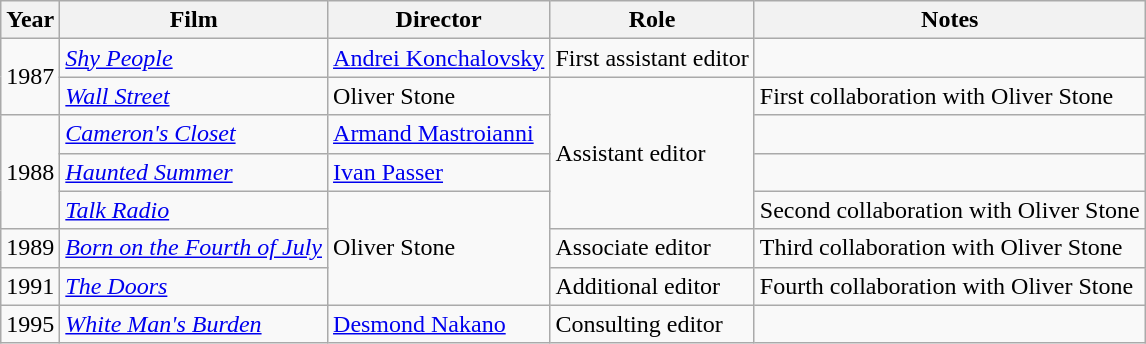<table class="wikitable">
<tr>
<th>Year</th>
<th>Film</th>
<th>Director</th>
<th>Role</th>
<th>Notes</th>
</tr>
<tr>
<td rowspan=2>1987</td>
<td><em><a href='#'>Shy People</a></em></td>
<td><a href='#'>Andrei Konchalovsky</a></td>
<td>First assistant editor</td>
<td></td>
</tr>
<tr>
<td><em><a href='#'>Wall Street</a></em></td>
<td>Oliver Stone</td>
<td rowspan=4>Assistant editor</td>
<td>First collaboration with Oliver Stone</td>
</tr>
<tr>
<td rowspan=3>1988</td>
<td><em><a href='#'>Cameron's Closet</a></em></td>
<td><a href='#'>Armand Mastroianni</a></td>
<td></td>
</tr>
<tr>
<td><em><a href='#'>Haunted Summer</a></em></td>
<td><a href='#'>Ivan Passer</a></td>
<td></td>
</tr>
<tr>
<td><em><a href='#'>Talk Radio</a></em></td>
<td rowspan=3>Oliver Stone</td>
<td>Second collaboration with Oliver Stone</td>
</tr>
<tr>
<td>1989</td>
<td><em><a href='#'>Born on the Fourth of July</a></em></td>
<td>Associate editor</td>
<td>Third collaboration with Oliver Stone</td>
</tr>
<tr>
<td>1991</td>
<td><em><a href='#'>The Doors</a></em></td>
<td>Additional editor</td>
<td>Fourth collaboration with Oliver Stone</td>
</tr>
<tr>
<td>1995</td>
<td><em><a href='#'>White Man's Burden</a></em></td>
<td><a href='#'>Desmond Nakano</a></td>
<td>Consulting editor</td>
<td></td>
</tr>
</table>
